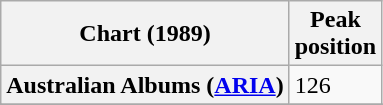<table class="wikitable sortable plainrowheaders">
<tr>
<th scope="col">Chart (1989)</th>
<th scope="col">Peak<br>position</th>
</tr>
<tr>
<th scope="row">Australian Albums (<a href='#'>ARIA</a>)</th>
<td>126</td>
</tr>
<tr>
</tr>
<tr>
</tr>
</table>
